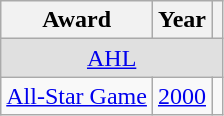<table class="wikitable">
<tr>
<th>Award</th>
<th>Year</th>
<th></th>
</tr>
<tr ALIGN="center" bgcolor="#e0e0e0">
<td colspan="3"><a href='#'>AHL</a></td>
</tr>
<tr>
<td><a href='#'>All-Star Game</a></td>
<td><a href='#'>2000</a></td>
<td></td>
</tr>
</table>
